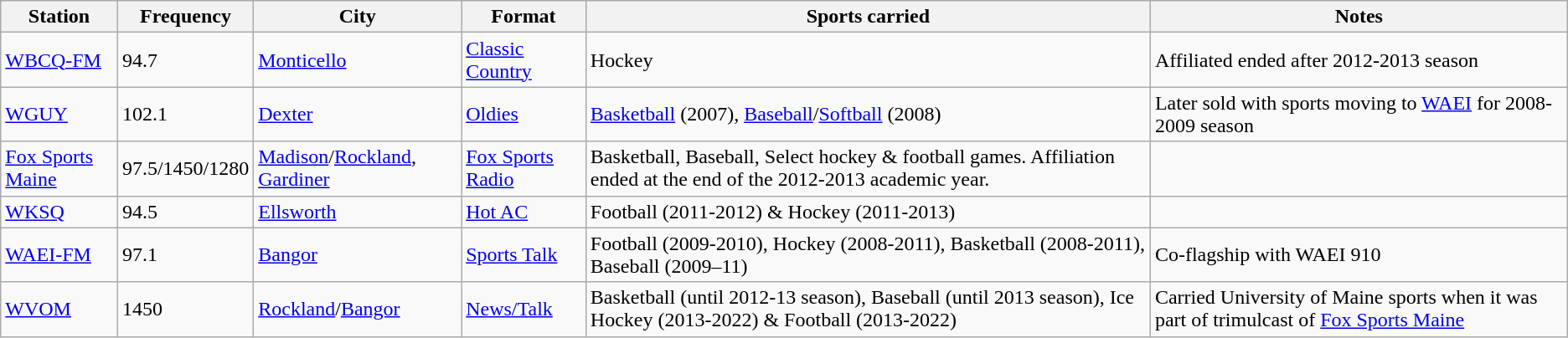<table class="wikitable">
<tr>
<th>Station</th>
<th>Frequency</th>
<th>City</th>
<th>Format</th>
<th>Sports carried</th>
<th>Notes</th>
</tr>
<tr>
<td><a href='#'>WBCQ-FM</a></td>
<td>94.7</td>
<td><a href='#'>Monticello</a></td>
<td><a href='#'>Classic Country</a></td>
<td>Hockey</td>
<td>Affiliated ended after 2012-2013 season</td>
</tr>
<tr>
<td><a href='#'>WGUY</a></td>
<td>102.1</td>
<td><a href='#'>Dexter</a></td>
<td><a href='#'>Oldies</a></td>
<td><a href='#'>Basketball</a> (2007), <a href='#'>Baseball</a>/<a href='#'>Softball</a> (2008)</td>
<td>Later sold with sports moving to <a href='#'>WAEI</a> for 2008-2009 season</td>
</tr>
<tr>
<td><a href='#'>Fox Sports Maine</a></td>
<td>97.5/1450/1280</td>
<td><a href='#'>Madison</a>/<a href='#'>Rockland</a>, <a href='#'>Gardiner</a></td>
<td><a href='#'>Fox Sports Radio</a></td>
<td>Basketball, Baseball, Select hockey & football games. Affiliation ended at the end of the 2012-2013 academic year.</td>
<td></td>
</tr>
<tr>
<td><a href='#'>WKSQ</a></td>
<td>94.5</td>
<td><a href='#'>Ellsworth</a></td>
<td><a href='#'>Hot AC</a></td>
<td>Football (2011-2012) & Hockey (2011-2013)</td>
<td></td>
</tr>
<tr>
<td><a href='#'>WAEI-FM</a></td>
<td>97.1</td>
<td><a href='#'>Bangor</a></td>
<td><a href='#'>Sports Talk</a></td>
<td>Football (2009-2010), Hockey (2008-2011), Basketball (2008-2011), Baseball (2009–11)</td>
<td>Co-flagship with WAEI 910</td>
</tr>
<tr>
<td><a href='#'>WVOM</a></td>
<td>1450</td>
<td><a href='#'>Rockland</a>/<a href='#'>Bangor</a></td>
<td><a href='#'>News/Talk</a></td>
<td>Basketball (until 2012-13 season), Baseball (until 2013 season), Ice Hockey (2013-2022) & Football (2013-2022)</td>
<td>Carried University of Maine sports when it was part of trimulcast of <a href='#'>Fox Sports Maine</a></td>
</tr>
</table>
